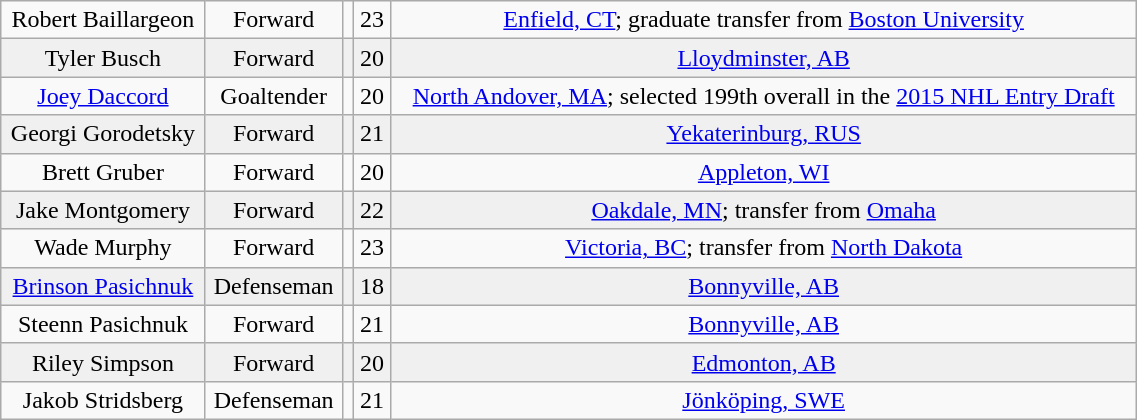<table class="wikitable" width="60%">
<tr align="center" bgcolor="">
<td>Robert Baillargeon</td>
<td>Forward</td>
<td></td>
<td>23</td>
<td><a href='#'>Enfield, CT</a>; graduate transfer from <a href='#'>Boston University</a></td>
</tr>
<tr align="center" bgcolor="f0f0f0">
<td>Tyler Busch</td>
<td>Forward</td>
<td></td>
<td>20</td>
<td><a href='#'>Lloydminster, AB</a></td>
</tr>
<tr align="center" bgcolor="">
<td><a href='#'>Joey Daccord</a></td>
<td>Goaltender</td>
<td></td>
<td>20</td>
<td><a href='#'>North Andover, MA</a>; selected 199th overall in the <a href='#'>2015 NHL Entry Draft</a></td>
</tr>
<tr align="center" bgcolor="f0f0f0">
<td>Georgi Gorodetsky</td>
<td>Forward</td>
<td></td>
<td>21</td>
<td><a href='#'>Yekaterinburg, RUS</a></td>
</tr>
<tr align="center" bgcolor="">
<td>Brett Gruber</td>
<td>Forward</td>
<td></td>
<td>20</td>
<td><a href='#'>Appleton, WI</a></td>
</tr>
<tr align="center" bgcolor="f0f0f0">
<td>Jake Montgomery</td>
<td>Forward</td>
<td></td>
<td>22</td>
<td><a href='#'>Oakdale, MN</a>; transfer from <a href='#'>Omaha</a></td>
</tr>
<tr align="center" bgcolor="">
<td>Wade Murphy</td>
<td>Forward</td>
<td></td>
<td>23</td>
<td><a href='#'>Victoria, BC</a>; transfer from <a href='#'>North Dakota</a></td>
</tr>
<tr align="center" bgcolor="f0f0f0">
<td><a href='#'>Brinson Pasichnuk</a></td>
<td>Defenseman</td>
<td></td>
<td>18</td>
<td><a href='#'>Bonnyville, AB</a></td>
</tr>
<tr align="center" bgcolor="">
<td>Steenn Pasichnuk</td>
<td>Forward</td>
<td></td>
<td>21</td>
<td><a href='#'>Bonnyville, AB</a></td>
</tr>
<tr align="center" bgcolor="f0f0f0">
<td>Riley Simpson</td>
<td>Forward</td>
<td></td>
<td>20</td>
<td><a href='#'>Edmonton, AB</a></td>
</tr>
<tr align="center" bgcolor="">
<td>Jakob Stridsberg</td>
<td>Defenseman</td>
<td></td>
<td>21</td>
<td><a href='#'>Jönköping, SWE</a></td>
</tr>
</table>
